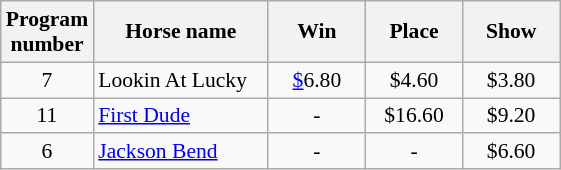<table class="wikitable sortable" style="font-size:90%">
<tr>
<th width="48px">Program <br> number</th>
<th width="110px">Horse name <br></th>
<th width="58px">Win <br></th>
<th width="58px">Place <br></th>
<th width="58px">Show</th>
</tr>
<tr>
<td align=center>7</td>
<td>Lookin At Lucky</td>
<td align=center><a href='#'>$</a>6.80</td>
<td align=center>$4.60</td>
<td align=center>$3.80</td>
</tr>
<tr>
<td align=center>11</td>
<td><a href='#'>First Dude</a></td>
<td align=center>-</td>
<td align=center>$16.60</td>
<td align=center>$9.20</td>
</tr>
<tr>
<td align=center>6</td>
<td><a href='#'>Jackson Bend</a></td>
<td align=center>-</td>
<td align=center>-</td>
<td align=center>$6.60</td>
</tr>
</table>
